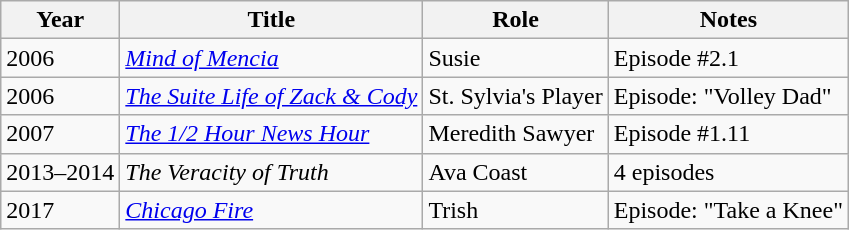<table class="wikitable sortable">
<tr>
<th>Year</th>
<th>Title</th>
<th>Role</th>
<th>Notes</th>
</tr>
<tr>
<td>2006</td>
<td><em><a href='#'>Mind of Mencia</a></em></td>
<td>Susie</td>
<td>Episode #2.1</td>
</tr>
<tr>
<td>2006</td>
<td><em><a href='#'>The Suite Life of Zack & Cody</a></em></td>
<td>St. Sylvia's Player</td>
<td>Episode: "Volley Dad"</td>
</tr>
<tr>
<td>2007</td>
<td><em><a href='#'>The 1/2 Hour News Hour</a></em></td>
<td>Meredith Sawyer</td>
<td>Episode #1.11</td>
</tr>
<tr>
<td>2013–2014</td>
<td><em>The Veracity of Truth</em></td>
<td>Ava Coast</td>
<td>4 episodes</td>
</tr>
<tr>
<td>2017</td>
<td><a href='#'><em>Chicago Fire</em></a></td>
<td>Trish</td>
<td>Episode: "Take a Knee"</td>
</tr>
</table>
